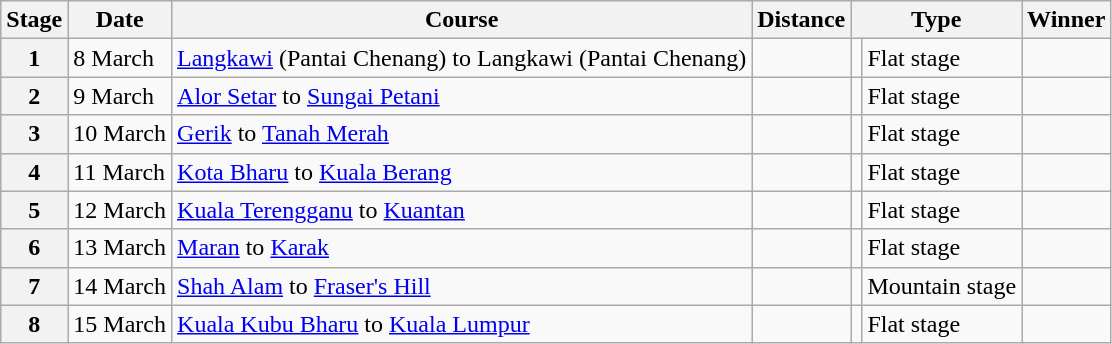<table class="wikitable">
<tr>
<th>Stage</th>
<th>Date</th>
<th>Course</th>
<th>Distance</th>
<th colspan=2>Type</th>
<th>Winner</th>
</tr>
<tr>
<th scope=row>1</th>
<td>8 March</td>
<td><a href='#'>Langkawi</a> (Pantai Chenang) to Langkawi (Pantai Chenang)</td>
<td></td>
<td></td>
<td>Flat stage</td>
<td></td>
</tr>
<tr>
<th scope=row>2</th>
<td>9 March</td>
<td><a href='#'>Alor Setar</a> to <a href='#'>Sungai Petani</a></td>
<td></td>
<td></td>
<td>Flat stage</td>
<td></td>
</tr>
<tr>
<th scope=row>3</th>
<td>10 March</td>
<td><a href='#'>Gerik</a> to <a href='#'>Tanah Merah</a></td>
<td style="text-align:center;"></td>
<td></td>
<td>Flat stage</td>
<td></td>
</tr>
<tr>
<th scope=row>4</th>
<td>11 March</td>
<td><a href='#'>Kota Bharu</a> to <a href='#'>Kuala Berang</a></td>
<td></td>
<td></td>
<td>Flat stage</td>
<td></td>
</tr>
<tr>
<th scope=row>5</th>
<td>12 March</td>
<td><a href='#'>Kuala Terengganu</a> to <a href='#'>Kuantan</a></td>
<td></td>
<td></td>
<td>Flat stage</td>
<td></td>
</tr>
<tr>
<th scope=row>6</th>
<td>13 March</td>
<td><a href='#'>Maran</a> to <a href='#'>Karak</a></td>
<td></td>
<td></td>
<td>Flat stage</td>
<td></td>
</tr>
<tr>
<th scope=row>7</th>
<td>14 March</td>
<td><a href='#'>Shah Alam</a> to <a href='#'>Fraser's Hill</a></td>
<td></td>
<td></td>
<td>Mountain stage</td>
<td></td>
</tr>
<tr>
<th scope=row>8</th>
<td>15 March</td>
<td><a href='#'>Kuala Kubu Bharu</a> to <a href='#'>Kuala Lumpur</a></td>
<td></td>
<td></td>
<td>Flat stage</td>
<td></td>
</tr>
</table>
